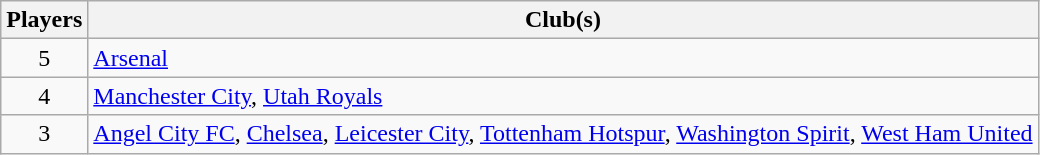<table class="wikitable">
<tr>
<th>Players</th>
<th>Club(s)</th>
</tr>
<tr>
<td align="center">5</td>
<td> <a href='#'>Arsenal</a></td>
</tr>
<tr>
<td align="center">4</td>
<td> <a href='#'>Manchester City</a>,  <a href='#'>Utah Royals</a></td>
</tr>
<tr>
<td align="center">3</td>
<td> <a href='#'>Angel City FC</a>,  <a href='#'>Chelsea</a>,  <a href='#'>Leicester City</a>,  <a href='#'>Tottenham Hotspur</a>,  <a href='#'>Washington Spirit</a>,  <a href='#'>West Ham United</a></td>
</tr>
</table>
